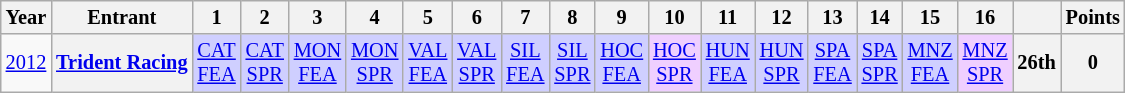<table class="wikitable" style="text-align:center; font-size:85%">
<tr>
<th>Year</th>
<th>Entrant</th>
<th>1</th>
<th>2</th>
<th>3</th>
<th>4</th>
<th>5</th>
<th>6</th>
<th>7</th>
<th>8</th>
<th>9</th>
<th>10</th>
<th>11</th>
<th>12</th>
<th>13</th>
<th>14</th>
<th>15</th>
<th>16</th>
<th></th>
<th>Points</th>
</tr>
<tr>
<td><a href='#'>2012</a></td>
<th nowrap><a href='#'>Trident Racing</a></th>
<td style="background:#cfcfff;"><a href='#'>CAT<br>FEA</a><br></td>
<td style="background:#cfcfff;"><a href='#'>CAT<br>SPR</a><br></td>
<td style="background:#cfcfff;"><a href='#'>MON<br>FEA</a><br></td>
<td style="background:#cfcfff;"><a href='#'>MON<br>SPR</a><br></td>
<td style="background:#cfcfff;"><a href='#'>VAL<br>FEA</a><br></td>
<td style="background:#cfcfff;"><a href='#'>VAL<br>SPR</a><br></td>
<td style="background:#cfcfff;"><a href='#'>SIL<br>FEA</a><br></td>
<td style="background:#cfcfff;"><a href='#'>SIL<br>SPR</a><br></td>
<td style="background:#cfcfff;"><a href='#'>HOC<br>FEA</a><br></td>
<td style="background:#efcfff;"><a href='#'>HOC<br>SPR</a><br></td>
<td style="background:#cfcfff;"><a href='#'>HUN<br>FEA</a><br></td>
<td style="background:#cfcfff;"><a href='#'>HUN<br>SPR</a><br></td>
<td style="background:#cfcfff;"><a href='#'>SPA<br>FEA</a><br></td>
<td style="background:#cfcfff;"><a href='#'>SPA<br>SPR</a><br></td>
<td style="background:#cfcfff;"><a href='#'>MNZ<br>FEA</a><br></td>
<td style="background:#efcfff;"><a href='#'>MNZ<br>SPR</a><br></td>
<th>26th</th>
<th>0</th>
</tr>
</table>
